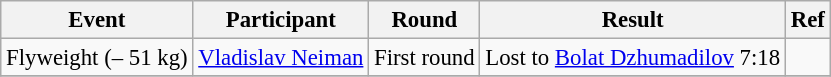<table class="wikitable" style="font-size: 95%;">
<tr>
<th>Event</th>
<th>Participant</th>
<th>Round</th>
<th>Result</th>
<th>Ref</th>
</tr>
<tr>
<td>Flyweight (– 51 kg)</td>
<td><a href='#'>Vladislav Neiman</a></td>
<td>First round</td>
<td>Lost to <a href='#'>Bolat Dzhumadilov</a>  7:18</td>
<td></td>
</tr>
<tr>
</tr>
</table>
